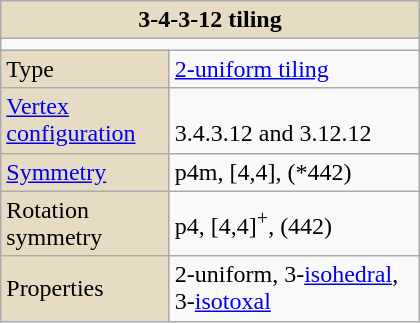<table class=wikitable style="float:right;" width="280">
<tr>
<th style="background-color:#e7dcc3;" colspan=2>3-4-3-12 tiling</th>
</tr>
<tr>
<td style="text-align:center;" colspan=2></td>
</tr>
<tr>
<td style="background-color:#e7dcc3;width:105px;">Type</td>
<td><a href='#'>2-uniform tiling</a></td>
</tr>
<tr>
<td style="background-color:#e7dcc3;"><a href='#'>Vertex configuration</a></td>
<td> <br>3.4.3.12 and 3.12.12</td>
</tr>
<tr>
<td style="background-color:#e7dcc3;"><a href='#'>Symmetry</a></td>
<td>p4m, [4,4], (*442)</td>
</tr>
<tr>
<td style="background-color:#e7dcc3;">Rotation symmetry</td>
<td>p4, [4,4]<sup>+</sup>, (442)</td>
</tr>
<tr>
<td style="background-color:#e7dcc3;">Properties</td>
<td>2-uniform, 3-<a href='#'>isohedral</a>, 3-<a href='#'>isotoxal</a></td>
</tr>
</table>
